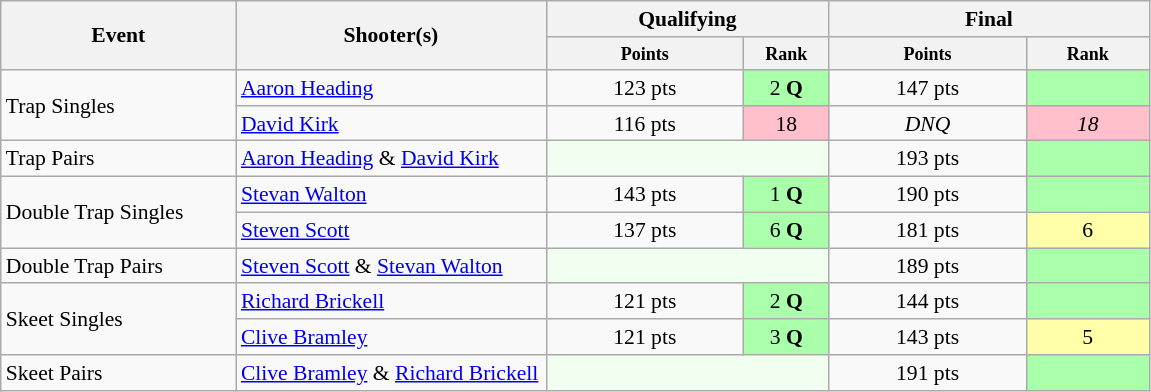<table class=wikitable style="font-size:90%">
<tr>
<th rowspan="2" style="width:150px;">Event</th>
<th rowspan="2" style="width:200px;">Shooter(s)</th>
<th colspan="2" style="width:175px;">Qualifying</th>
<th colspan="2" style="width:200px;">Final</th>
</tr>
<tr>
<th style="line-height:1em; width:125px;"><small>Points</small></th>
<th style="line-height:1em; width:50px;"><small>Rank</small></th>
<th style="line-height:1em; width:125px;"><small>Points</small></th>
<th style="line-height:1em; width:75px;"><small>Rank</small></th>
</tr>
<tr>
<td rowspan=2>Trap Singles</td>
<td><a href='#'>Aaron Heading</a></td>
<td style="text-align:center;">123 pts</td>
<td style="text-align:center; background:#afa;">2 <strong>Q</strong></td>
<td style="text-align:center;">147 pts</td>
<td style="text-align:center; background:#afa;"></td>
</tr>
<tr>
<td><a href='#'>David Kirk</a></td>
<td style="text-align:center;">116 pts</td>
<td style="text-align:center; background:pink;">18</td>
<td style="text-align:center;"><em>DNQ</em></td>
<td style="text-align:center; background:pink;"><em>18</em></td>
</tr>
<tr>
<td>Trap Pairs</td>
<td><a href='#'>Aaron Heading</a> & <a href='#'>David Kirk</a></td>
<td colspan="2" style="background:honeydew;"></td>
<td style="text-align:center;">193 pts</td>
<td style="text-align:center; background:#afa;"></td>
</tr>
<tr>
<td rowspan=2>Double Trap Singles</td>
<td><a href='#'>Stevan Walton</a></td>
<td style="text-align:center;">143 pts</td>
<td style="text-align:center; background:#afa;">1 <strong>Q</strong></td>
<td style="text-align:center;">190 pts</td>
<td style="text-align:center; background:#afa;"></td>
</tr>
<tr>
<td><a href='#'>Steven Scott</a></td>
<td style="text-align:center;">137 pts</td>
<td style="text-align:center; background:#afa;">6 <strong>Q</strong></td>
<td style="text-align:center;">181 pts</td>
<td style="text-align:center; background:#ffa;">6</td>
</tr>
<tr>
<td>Double Trap Pairs</td>
<td><a href='#'>Steven Scott</a> & <a href='#'>Stevan Walton</a></td>
<td colspan="2" style="background:honeydew;"></td>
<td style="text-align:center;">189 pts</td>
<td style="text-align:center; background:#afa;"></td>
</tr>
<tr>
<td rowspan=2>Skeet Singles</td>
<td><a href='#'>Richard Brickell</a></td>
<td style="text-align:center;">121 pts</td>
<td style="text-align:center; background:#afa;">2 <strong>Q</strong></td>
<td style="text-align:center;">144 pts</td>
<td style="text-align:center; background:#afa;"></td>
</tr>
<tr>
<td><a href='#'>Clive Bramley</a></td>
<td style="text-align:center;">121 pts</td>
<td style="text-align:center; background:#afa;">3 <strong>Q</strong></td>
<td style="text-align:center;">143 pts</td>
<td style="text-align:center; background:#ffa;">5</td>
</tr>
<tr>
<td>Skeet Pairs</td>
<td><a href='#'>Clive Bramley</a> & <a href='#'>Richard Brickell</a></td>
<td colspan="2" style="background:honeydew;"></td>
<td style="text-align:center;">191 pts</td>
<td style="text-align:center; background:#afa;"></td>
</tr>
</table>
